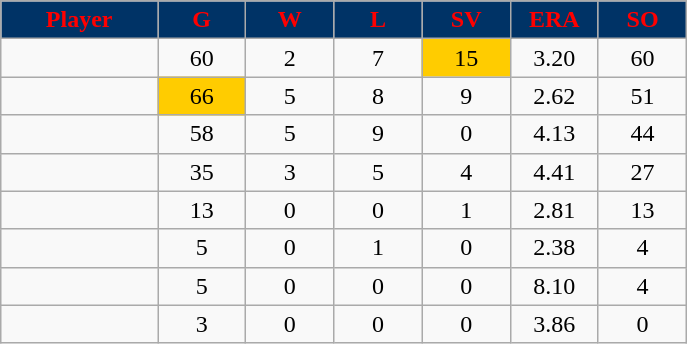<table class="wikitable sortable">
<tr>
<th style="background:#003366;color:red;" width="16%">Player</th>
<th style="background:#003366;color:red;" width="9%">G</th>
<th style="background:#003366;color:red;" width="9%">W</th>
<th style="background:#003366;color:red;" width="9%">L</th>
<th style="background:#003366;color:red;" width="9%">SV</th>
<th style="background:#003366;color:red;" width="9%">ERA</th>
<th style="background:#003366;color:red;" width="9%">SO</th>
</tr>
<tr align="center">
<td></td>
<td>60</td>
<td>2</td>
<td>7</td>
<td bgcolor="#FFCC00">15</td>
<td>3.20</td>
<td>60</td>
</tr>
<tr align="center">
<td></td>
<td bgcolor="#FFCC00">66</td>
<td>5</td>
<td>8</td>
<td>9</td>
<td>2.62</td>
<td>51</td>
</tr>
<tr align="center">
<td></td>
<td>58</td>
<td>5</td>
<td>9</td>
<td>0</td>
<td>4.13</td>
<td>44</td>
</tr>
<tr align="center">
<td></td>
<td>35</td>
<td>3</td>
<td>5</td>
<td>4</td>
<td>4.41</td>
<td>27</td>
</tr>
<tr align="center">
<td></td>
<td>13</td>
<td>0</td>
<td>0</td>
<td>1</td>
<td>2.81</td>
<td>13</td>
</tr>
<tr align="center">
<td></td>
<td>5</td>
<td>0</td>
<td>1</td>
<td>0</td>
<td>2.38</td>
<td>4</td>
</tr>
<tr align="center">
<td></td>
<td>5</td>
<td>0</td>
<td>0</td>
<td>0</td>
<td>8.10</td>
<td>4</td>
</tr>
<tr align="center">
<td></td>
<td>3</td>
<td>0</td>
<td>0</td>
<td>0</td>
<td>3.86</td>
<td>0</td>
</tr>
</table>
